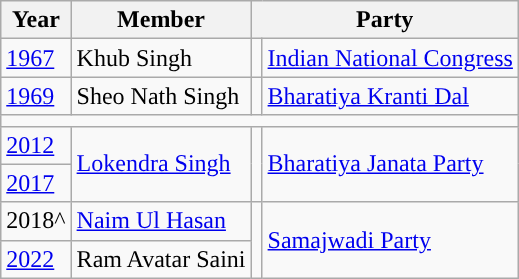<table class="wikitable">
<tr>
<th>Year</th>
<th>Member</th>
<th colspan="2">Party</th>
</tr>
<tr>
<td><a href='#'>1967</a></td>
<td>Khub Singh</td>
<td style="background-color: "></td>
<td><a href='#'>Indian National Congress</a></td>
</tr>
<tr>
<td><a href='#'>1969</a></td>
<td>Sheo Nath Singh</td>
<td style="background-color: "></td>
<td><a href='#'>Bharatiya Kranti Dal</a></td>
</tr>
<tr>
<td colspan="4"></td>
</tr>
<tr>
<td><a href='#'>2012</a></td>
<td rowspan="2"><a href='#'>Lokendra Singh</a></td>
<td rowspan="2" style="background-color: "></td>
<td rowspan="2"><a href='#'>Bharatiya Janata Party</a></td>
</tr>
<tr>
<td><a href='#'>2017</a></td>
</tr>
<tr>
<td>2018^</td>
<td><a href='#'>Naim Ul Hasan</a></td>
<td rowspan="2" style="background-color: "></td>
<td rowspan="2"><a href='#'>Samajwadi Party</a></td>
</tr>
<tr>
<td><a href='#'>2022</a></td>
<td>Ram Avatar Saini</td>
</tr>
</table>
